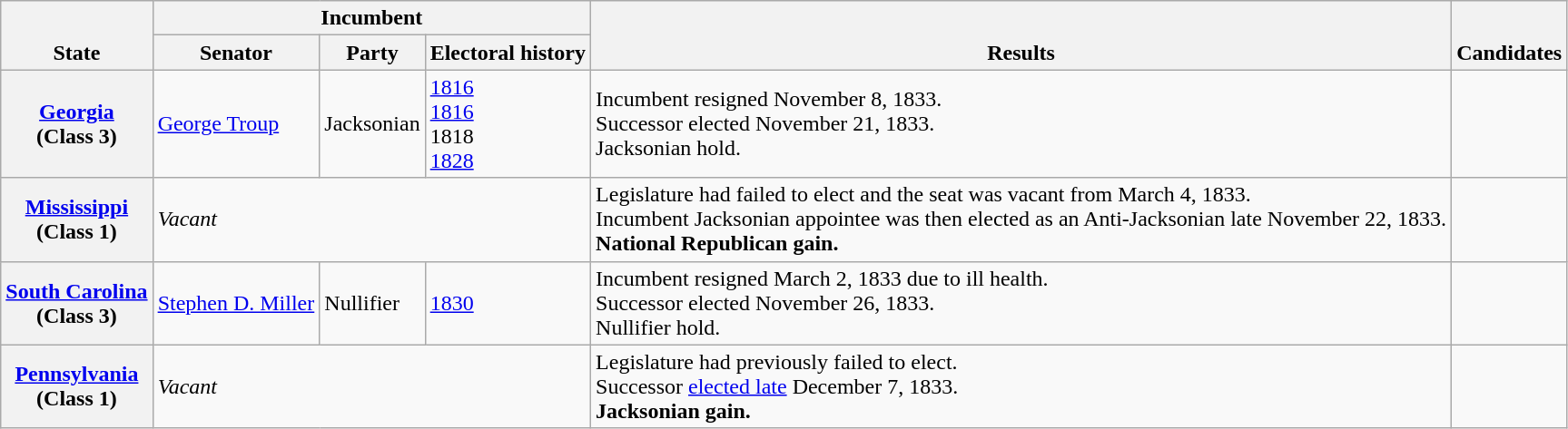<table class=wikitable>
<tr valign=bottom>
<th rowspan=2>State</th>
<th colspan=3>Incumbent</th>
<th rowspan=2>Results</th>
<th rowspan=2>Candidates</th>
</tr>
<tr>
<th>Senator</th>
<th>Party</th>
<th>Electoral history</th>
</tr>
<tr>
<th><a href='#'>Georgia</a><br>(Class 3)</th>
<td><a href='#'>George Troup</a></td>
<td>Jacksonian</td>
<td><a href='#'>1816 </a><br><a href='#'>1816</a><br>1818 <br><a href='#'>1828</a></td>
<td>Incumbent resigned November 8, 1833.<br>Successor elected November 21, 1833.<br>Jacksonian hold.</td>
<td nowrap></td>
</tr>
<tr>
<th><a href='#'>Mississippi</a><br>(Class 1)</th>
<td colspan=3><em>Vacant</em></td>
<td>Legislature had failed to elect and the seat was vacant from March 4, 1833.<br>Incumbent Jacksonian appointee was then elected as an Anti-Jacksonian late November 22, 1833.<br><strong>National Republican gain.</strong></td>
<td nowrap></td>
</tr>
<tr>
<th><a href='#'>South Carolina</a><br>(Class 3)</th>
<td><a href='#'>Stephen D. Miller</a></td>
<td>Nullifier</td>
<td><a href='#'>1830</a></td>
<td>Incumbent resigned March 2, 1833 due to ill health.<br>Successor elected November 26, 1833.<br>Nullifier hold.</td>
<td nowrap></td>
</tr>
<tr>
<th><a href='#'>Pennsylvania</a><br>(Class 1)</th>
<td colspan=3><em>Vacant</em></td>
<td>Legislature had previously failed to elect.<br>Successor <a href='#'>elected late</a> December 7, 1833.<br><strong>Jacksonian gain.</strong></td>
<td nowrap></td>
</tr>
</table>
